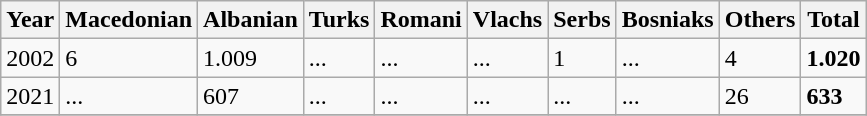<table class="wikitable">
<tr>
<th>Year</th>
<th>Macedonian</th>
<th>Albanian</th>
<th>Turks</th>
<th>Romani</th>
<th>Vlachs</th>
<th>Serbs</th>
<th>Bosniaks</th>
<th><abbr>Others</abbr></th>
<th>Total</th>
</tr>
<tr>
<td>2002</td>
<td>6</td>
<td>1.009</td>
<td>...</td>
<td>...</td>
<td>...</td>
<td>1</td>
<td>...</td>
<td>4</td>
<td><strong>1.020</strong></td>
</tr>
<tr>
<td>2021</td>
<td>...</td>
<td>607</td>
<td>...</td>
<td>...</td>
<td>...</td>
<td>...</td>
<td>...</td>
<td>26</td>
<td><strong>633</strong></td>
</tr>
<tr>
</tr>
</table>
